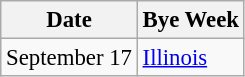<table class="wikitable" style="font-size:95%;">
<tr>
<th>Date</th>
<th>Bye Week</th>
</tr>
<tr>
<td>September 17</td>
<td><a href='#'>Illinois</a></td>
</tr>
</table>
